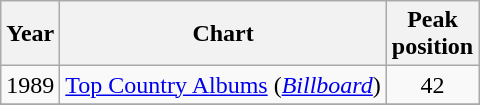<table class="wikitable" style="text-align: center;">
<tr>
<th>Year</th>
<th>Chart</th>
<th>Peak<br>position</th>
</tr>
<tr>
<td>1989</td>
<td><a href='#'>Top Country Albums</a> (<a href='#'><em>Billboard</em></a>)</td>
<td>42</td>
</tr>
<tr>
</tr>
</table>
